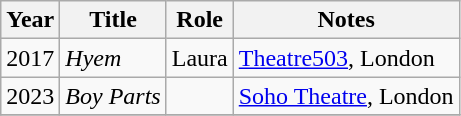<table class="wikitable sortable">
<tr>
<th>Year</th>
<th>Title</th>
<th>Role</th>
<th>Notes</th>
</tr>
<tr>
<td>2017</td>
<td><em>Hyem</em></td>
<td>Laura</td>
<td><a href='#'>Theatre503</a>, London</td>
</tr>
<tr>
<td>2023</td>
<td><em>Boy Parts</em></td>
<td></td>
<td><a href='#'>Soho Theatre</a>, London</td>
</tr>
<tr>
</tr>
</table>
